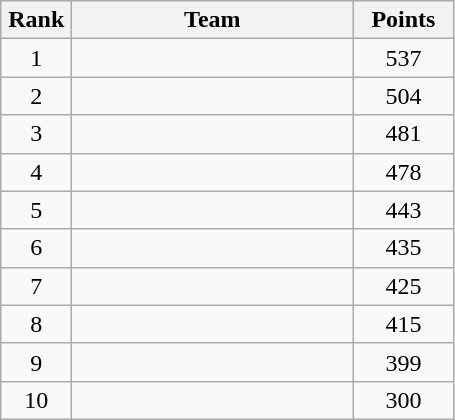<table class="wikitable" style="text-align:center;">
<tr>
<th width=40>Rank</th>
<th width=180>Team</th>
<th width=60>Points</th>
</tr>
<tr>
<td>1</td>
<td align=left></td>
<td>537</td>
</tr>
<tr>
<td>2</td>
<td align=left></td>
<td>504</td>
</tr>
<tr>
<td>3</td>
<td align=left></td>
<td>481</td>
</tr>
<tr>
<td>4</td>
<td align=left></td>
<td>478</td>
</tr>
<tr>
<td>5</td>
<td align=left></td>
<td>443</td>
</tr>
<tr>
<td>6</td>
<td align=left></td>
<td>435</td>
</tr>
<tr>
<td>7</td>
<td align=left></td>
<td>425</td>
</tr>
<tr>
<td>8</td>
<td align=left></td>
<td>415</td>
</tr>
<tr>
<td>9</td>
<td align=left></td>
<td>399</td>
</tr>
<tr>
<td>10</td>
<td align=left></td>
<td>300</td>
</tr>
</table>
